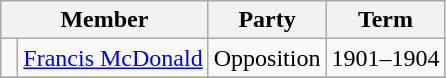<table class="wikitable">
<tr>
<th colspan="2">Member</th>
<th>Party</th>
<th>Term</th>
</tr>
<tr>
<td> </td>
<td><a href='#'>Francis McDonald</a></td>
<td>Opposition</td>
<td>1901–1904</td>
</tr>
<tr>
</tr>
</table>
